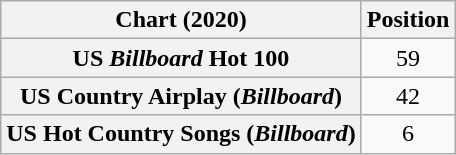<table class="wikitable sortable plainrowheaders" style="text-align:center">
<tr>
<th scope="col">Chart (2020)</th>
<th scope="col">Position</th>
</tr>
<tr>
<th scope="row">US <em>Billboard</em> Hot 100</th>
<td>59</td>
</tr>
<tr>
<th scope="row">US Country Airplay (<em>Billboard</em>)</th>
<td>42</td>
</tr>
<tr>
<th scope="row">US Hot Country Songs (<em>Billboard</em>)</th>
<td>6</td>
</tr>
</table>
